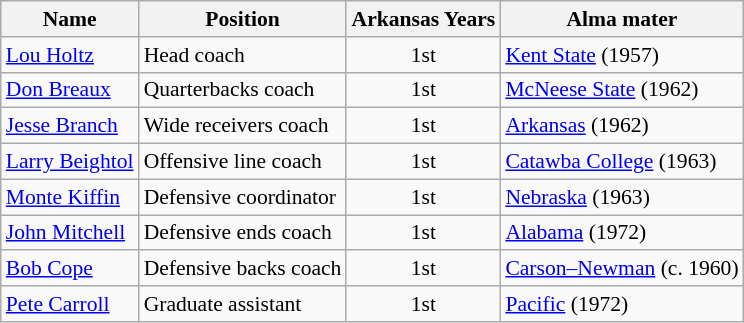<table class="wikitable" border="1" style="font-size:90%;">
<tr>
<th>Name</th>
<th>Position</th>
<th>Arkansas Years</th>
<th>Alma mater</th>
</tr>
<tr>
<td><a href='#'>Lou Holtz</a></td>
<td>Head coach</td>
<td align=center>1st</td>
<td><a href='#'>Kent State</a> (1957)</td>
</tr>
<tr>
<td><a href='#'>Don Breaux</a></td>
<td>Quarterbacks coach</td>
<td align=center>1st</td>
<td><a href='#'>McNeese State</a> (1962)</td>
</tr>
<tr>
<td><a href='#'>Jesse Branch</a></td>
<td>Wide receivers coach</td>
<td align=center>1st</td>
<td><a href='#'>Arkansas</a> (1962)</td>
</tr>
<tr>
<td><a href='#'>Larry Beightol</a></td>
<td>Offensive line coach</td>
<td align=center>1st</td>
<td><a href='#'>Catawba College</a> (1963)</td>
</tr>
<tr>
<td><a href='#'>Monte Kiffin</a></td>
<td>Defensive coordinator</td>
<td align=center>1st</td>
<td><a href='#'>Nebraska</a> (1963)</td>
</tr>
<tr>
<td><a href='#'>John Mitchell</a></td>
<td>Defensive ends coach</td>
<td align=center>1st</td>
<td><a href='#'>Alabama</a> (1972)</td>
</tr>
<tr>
<td><a href='#'>Bob Cope</a></td>
<td>Defensive backs coach</td>
<td align=center>1st</td>
<td><a href='#'>Carson–Newman</a> (c. 1960)</td>
</tr>
<tr>
<td><a href='#'>Pete Carroll</a></td>
<td>Graduate assistant</td>
<td align=center>1st</td>
<td><a href='#'>Pacific</a> (1972)</td>
</tr>
</table>
